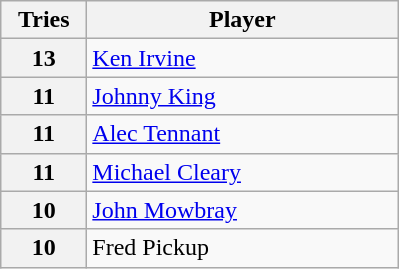<table class="wikitable" style="text-align:left;">
<tr>
<th width=50>Tries</th>
<th width=200>Player</th>
</tr>
<tr>
<th>13</th>
<td> <a href='#'>Ken Irvine</a></td>
</tr>
<tr>
<th>11</th>
<td> <a href='#'>Johnny King</a></td>
</tr>
<tr>
<th>11</th>
<td> <a href='#'>Alec Tennant</a></td>
</tr>
<tr>
<th>11</th>
<td> <a href='#'>Michael Cleary</a></td>
</tr>
<tr>
<th>10</th>
<td> <a href='#'>John Mowbray</a></td>
</tr>
<tr>
<th>10</th>
<td> Fred Pickup</td>
</tr>
</table>
